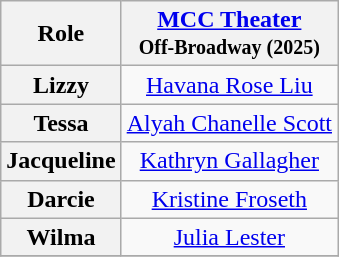<table class="wikitable">
<tr>
<th>Role</th>
<th><a href='#'>MCC Theater</a> <br> <small>Off-Broadway (2025)</small></th>
</tr>
<tr>
<th>Lizzy</th>
<td align="center"><a href='#'>Havana Rose Liu</a></td>
</tr>
<tr>
<th>Tessa</th>
<td align="center"><a href='#'>Alyah Chanelle Scott</a></td>
</tr>
<tr>
<th>Jacqueline</th>
<td align="center"><a href='#'>Kathryn Gallagher</a></td>
</tr>
<tr>
<th>Darcie</th>
<td align="center"><a href='#'>Kristine Froseth</a></td>
</tr>
<tr>
<th>Wilma</th>
<td align="center"><a href='#'>Julia Lester</a></td>
</tr>
<tr>
</tr>
</table>
